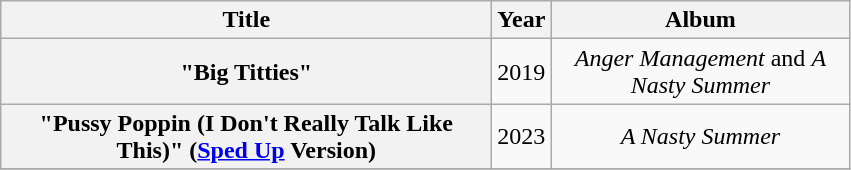<table class="wikitable plainrowheaders" style="text-align:center;">
<tr>
<th scope="col" style="width:20em;">Title</th>
<th scope="col" style="width:1em;">Year</th>
<th scope="col" style="width:12em;">Album</th>
</tr>
<tr>
<th scope="row">"Big Titties"<br></th>
<td>2019</td>
<td><em>Anger Management</em> and <em>A Nasty Summer</em></td>
</tr>
<tr>
<th scope="row">"Pussy Poppin (I Don't Really Talk Like This)" (<a href='#'>Sped Up</a> Version)</th>
<td>2023</td>
<td><em>A Nasty Summer</em></td>
</tr>
<tr>
</tr>
</table>
